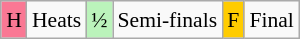<table class="wikitable" style="margin:0.5em auto; font-size:90%; line-height:1.25em; text-align:center;">
<tr>
<td style="background-color:#FA7894;">H</td>
<td>Heats</td>
<td style="background-color:#BBF3BB;">½</td>
<td>Semi-finals</td>
<td style="background-color:#FFCC00;">F</td>
<td>Final</td>
</tr>
</table>
